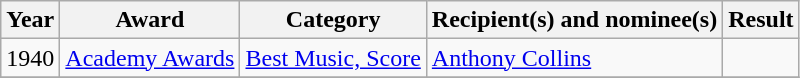<table class="wikitable">
<tr>
<th>Year</th>
<th>Award</th>
<th>Category</th>
<th>Recipient(s) and nominee(s)</th>
<th>Result</th>
</tr>
<tr>
<td>1940</td>
<td><a href='#'>Academy Awards</a></td>
<td><a href='#'>Best Music, Score</a></td>
<td><a href='#'>Anthony Collins</a></td>
<td></td>
</tr>
<tr>
</tr>
</table>
